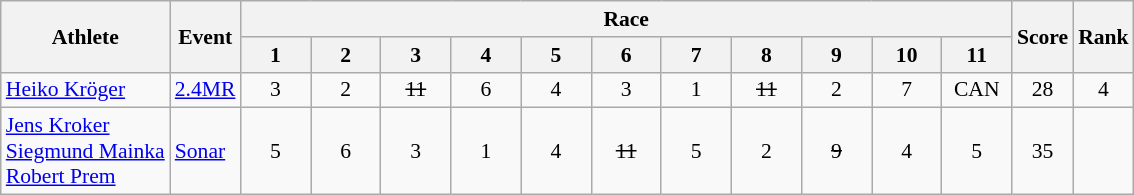<table class=wikitable style="font-size:90%">
<tr>
<th rowspan="2">Athlete</th>
<th rowspan="2">Event</th>
<th colspan="11">Race</th>
<th rowspan="2">Score</th>
<th rowspan="2">Rank</th>
</tr>
<tr>
<th width="40">1</th>
<th width="40">2</th>
<th width="40">3</th>
<th width="40">4</th>
<th width="40">5</th>
<th width="40">6</th>
<th width="40">7</th>
<th width="40">8</th>
<th width="40">9</th>
<th width="40">10</th>
<th width="40">11</th>
</tr>
<tr>
<td><a href='#'>Heiko Kröger</a></td>
<td><a href='#'>2.4MR</a></td>
<td style="text-align:center;">3</td>
<td style="text-align:center;">2</td>
<td style="text-align:center;"><s>11</s></td>
<td style="text-align:center;">6</td>
<td style="text-align:center;">4</td>
<td style="text-align:center;">3</td>
<td style="text-align:center;">1</td>
<td style="text-align:center;"><s>11</s></td>
<td style="text-align:center;">2</td>
<td style="text-align:center;">7</td>
<td style="text-align:center;">CAN</td>
<td style="text-align:center;">28</td>
<td style="text-align:center;">4</td>
</tr>
<tr>
<td><a href='#'>Jens Kroker</a><br><a href='#'>Siegmund Mainka</a><br><a href='#'>Robert Prem</a></td>
<td><a href='#'>Sonar</a></td>
<td style="text-align:center;">5</td>
<td style="text-align:center;">6</td>
<td style="text-align:center;">3</td>
<td style="text-align:center;">1</td>
<td style="text-align:center;">4</td>
<td style="text-align:center;"><s>11</s></td>
<td style="text-align:center;">5</td>
<td style="text-align:center;">2</td>
<td style="text-align:center;"><s>9</s></td>
<td style="text-align:center;">4</td>
<td style="text-align:center;">5</td>
<td style="text-align:center;">35</td>
<td style="text-align:center;"></td>
</tr>
</table>
